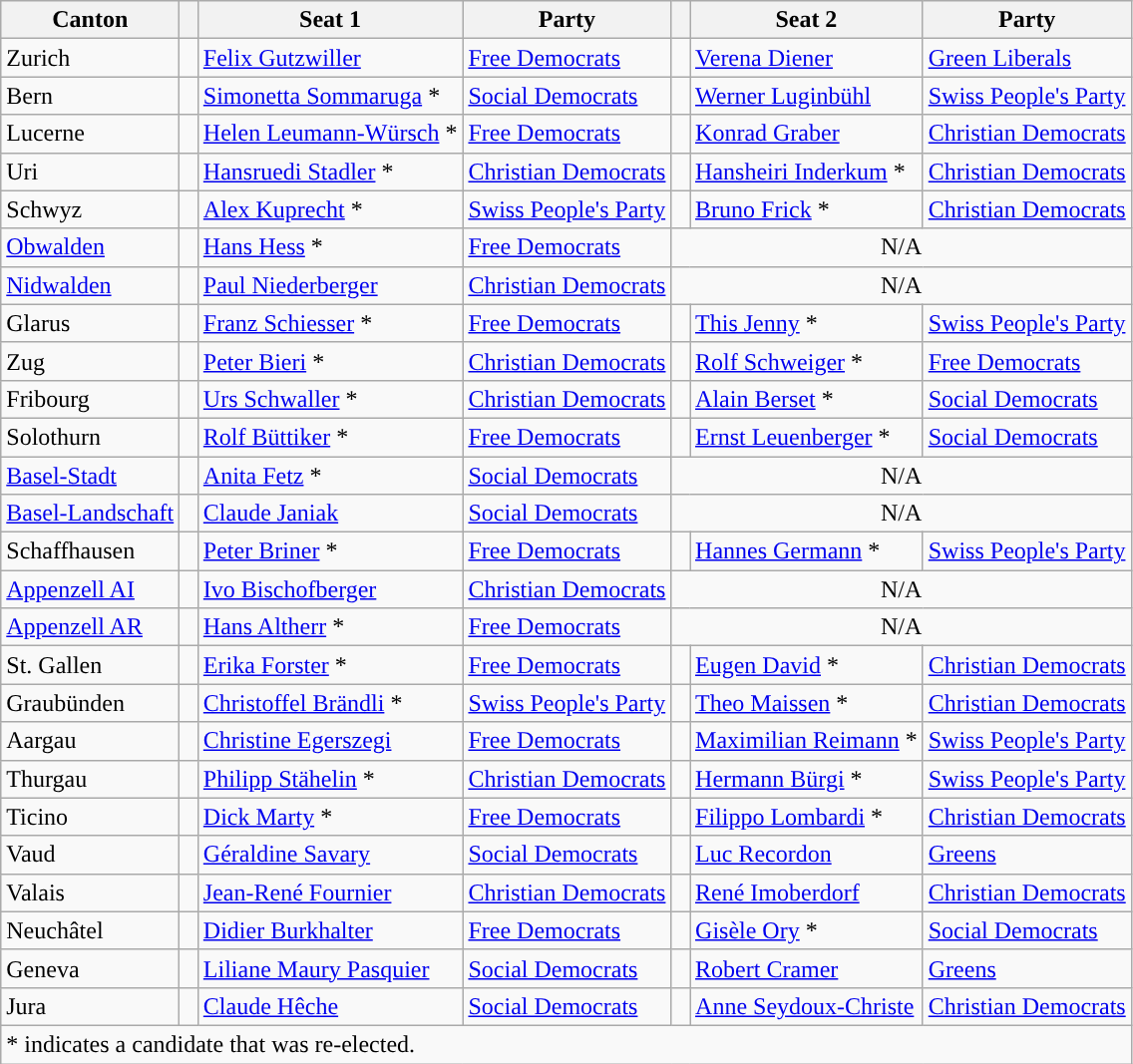<table class="wikitable sortable">
<tr>
<th>Canton</th>
<th class="unsortable"></th>
<th>Seat 1</th>
<th>Party</th>
<th class="unsortable"></th>
<th>Seat 2</th>
<th>Party</th>
</tr>
<tr>
<td>Zurich</td>
<td width=5px style="color:inherit;background:"></td>
<td><a href='#'>Felix Gutzwiller</a></td>
<td><a href='#'>Free Democrats</a></td>
<td width=5px style="color:inherit;background:"></td>
<td><a href='#'>Verena Diener</a></td>
<td><a href='#'>Green Liberals</a></td>
</tr>
<tr>
<td>Bern</td>
<td style="color:inherit;background:"></td>
<td><a href='#'>Simonetta Sommaruga</a> *</td>
<td><a href='#'>Social Democrats</a></td>
<td style="color:inherit;background:"></td>
<td><a href='#'>Werner Luginbühl</a></td>
<td><a href='#'>Swiss People's Party</a></td>
</tr>
<tr>
<td>Lucerne</td>
<td style="color:inherit;background:"></td>
<td><a href='#'>Helen Leumann-Würsch</a> *</td>
<td><a href='#'>Free Democrats</a></td>
<td style="color:inherit;background:"></td>
<td><a href='#'>Konrad Graber</a></td>
<td><a href='#'>Christian Democrats</a></td>
</tr>
<tr>
<td>Uri</td>
<td style="color:inherit;background:"></td>
<td><a href='#'>Hansruedi Stadler</a> *</td>
<td><a href='#'>Christian Democrats</a></td>
<td style="color:inherit;background:"></td>
<td><a href='#'>Hansheiri Inderkum</a> *</td>
<td><a href='#'>Christian Democrats</a></td>
</tr>
<tr>
<td>Schwyz</td>
<td style="color:inherit;background:"></td>
<td><a href='#'>Alex Kuprecht</a> *</td>
<td><a href='#'>Swiss People's Party</a></td>
<td style="color:inherit;background:"></td>
<td><a href='#'>Bruno Frick</a> *</td>
<td><a href='#'>Christian Democrats</a></td>
</tr>
<tr>
<td><a href='#'>Obwalden</a></td>
<td style="color:inherit;background:"></td>
<td><a href='#'>Hans Hess</a> *</td>
<td><a href='#'>Free Democrats</a></td>
<td colspan=3 align=center>N/A</td>
</tr>
<tr>
<td><a href='#'>Nidwalden</a></td>
<td style="color:inherit;background:"></td>
<td><a href='#'>Paul Niederberger</a></td>
<td><a href='#'>Christian Democrats</a></td>
<td colspan=3 align=center>N/A</td>
</tr>
<tr>
<td>Glarus</td>
<td style="color:inherit;background:"></td>
<td><a href='#'>Franz Schiesser</a> *</td>
<td><a href='#'>Free Democrats</a></td>
<td style="color:inherit;background:"></td>
<td><a href='#'>This Jenny</a> *</td>
<td><a href='#'>Swiss People's Party</a></td>
</tr>
<tr>
<td>Zug</td>
<td style="color:inherit;background:"></td>
<td><a href='#'>Peter Bieri</a> *</td>
<td><a href='#'>Christian Democrats</a></td>
<td style="color:inherit;background:"></td>
<td><a href='#'>Rolf Schweiger</a> *</td>
<td><a href='#'>Free Democrats</a></td>
</tr>
<tr>
<td>Fribourg</td>
<td style="color:inherit;background:"></td>
<td><a href='#'>Urs Schwaller</a> *</td>
<td><a href='#'>Christian Democrats</a></td>
<td style="color:inherit;background:"></td>
<td><a href='#'>Alain Berset</a> *</td>
<td><a href='#'>Social Democrats</a></td>
</tr>
<tr>
<td>Solothurn</td>
<td style="color:inherit;background:"></td>
<td><a href='#'>Rolf Büttiker</a> *</td>
<td><a href='#'>Free Democrats</a></td>
<td style="color:inherit;background:"></td>
<td><a href='#'>Ernst Leuenberger</a> *</td>
<td><a href='#'>Social Democrats</a></td>
</tr>
<tr>
<td><a href='#'>Basel-Stadt</a></td>
<td style="color:inherit;background:"></td>
<td><a href='#'>Anita Fetz</a> *</td>
<td><a href='#'>Social Democrats</a></td>
<td colspan=3 align=center>N/A</td>
</tr>
<tr>
<td><a href='#'>Basel-Landschaft</a></td>
<td style="color:inherit;background:"></td>
<td><a href='#'>Claude Janiak</a></td>
<td><a href='#'>Social Democrats</a></td>
<td colspan=3 align=center>N/A</td>
</tr>
<tr>
<td>Schaffhausen</td>
<td style="color:inherit;background:"></td>
<td><a href='#'>Peter Briner</a> *</td>
<td><a href='#'>Free Democrats</a></td>
<td style="color:inherit;background:"></td>
<td><a href='#'>Hannes Germann</a> *</td>
<td><a href='#'>Swiss People's Party</a></td>
</tr>
<tr>
<td><a href='#'>Appenzell AI</a></td>
<td style="color:inherit;background:"></td>
<td><a href='#'>Ivo Bischofberger</a></td>
<td><a href='#'>Christian Democrats</a></td>
<td colspan=3 align=center>N/A</td>
</tr>
<tr>
<td><a href='#'>Appenzell AR</a></td>
<td style="color:inherit;background:"></td>
<td><a href='#'>Hans Altherr</a> *</td>
<td><a href='#'>Free Democrats</a></td>
<td colspan=3 align=center>N/A</td>
</tr>
<tr>
<td>St. Gallen</td>
<td style="color:inherit;background:"></td>
<td><a href='#'>Erika Forster</a> *</td>
<td><a href='#'>Free Democrats</a></td>
<td style="color:inherit;background:"></td>
<td><a href='#'>Eugen David</a> *</td>
<td><a href='#'>Christian Democrats</a></td>
</tr>
<tr>
<td>Graubünden</td>
<td style="color:inherit;background:"></td>
<td><a href='#'>Christoffel Brändli</a> *</td>
<td><a href='#'>Swiss People's Party</a></td>
<td style="color:inherit;background:"></td>
<td><a href='#'>Theo Maissen</a> *</td>
<td><a href='#'>Christian Democrats</a></td>
</tr>
<tr>
<td>Aargau</td>
<td style="color:inherit;background:"></td>
<td><a href='#'>Christine Egerszegi</a></td>
<td><a href='#'>Free Democrats</a></td>
<td style="color:inherit;background:"></td>
<td><a href='#'>Maximilian Reimann</a> *</td>
<td><a href='#'>Swiss People's Party</a></td>
</tr>
<tr>
<td>Thurgau</td>
<td style="color:inherit;background:"></td>
<td><a href='#'>Philipp Stähelin</a> *</td>
<td><a href='#'>Christian Democrats</a></td>
<td style="color:inherit;background:"></td>
<td><a href='#'>Hermann Bürgi</a> *</td>
<td><a href='#'>Swiss People's Party</a></td>
</tr>
<tr>
<td>Ticino</td>
<td style="color:inherit;background:"></td>
<td><a href='#'>Dick Marty</a> *</td>
<td><a href='#'>Free Democrats</a></td>
<td style="color:inherit;background:"></td>
<td><a href='#'>Filippo Lombardi</a> *</td>
<td><a href='#'>Christian Democrats</a></td>
</tr>
<tr>
<td>Vaud</td>
<td style="color:inherit;background:"></td>
<td><a href='#'>Géraldine Savary</a></td>
<td><a href='#'>Social Democrats</a></td>
<td style="color:inherit;background:"></td>
<td><a href='#'>Luc Recordon</a></td>
<td><a href='#'>Greens</a></td>
</tr>
<tr>
<td>Valais</td>
<td style="color:inherit;background:"></td>
<td><a href='#'>Jean-René Fournier</a></td>
<td><a href='#'>Christian Democrats</a></td>
<td style="color:inherit;background:"></td>
<td><a href='#'>René Imoberdorf</a></td>
<td><a href='#'>Christian Democrats</a></td>
</tr>
<tr>
<td>Neuchâtel</td>
<td style="color:inherit;background:"></td>
<td><a href='#'>Didier Burkhalter</a></td>
<td><a href='#'>Free Democrats</a></td>
<td style="color:inherit;background:"></td>
<td><a href='#'>Gisèle Ory</a> *</td>
<td><a href='#'>Social Democrats</a></td>
</tr>
<tr>
<td>Geneva</td>
<td style="color:inherit;background:"></td>
<td><a href='#'>Liliane Maury Pasquier</a></td>
<td><a href='#'>Social Democrats</a></td>
<td style="color:inherit;background:"></td>
<td><a href='#'>Robert Cramer</a></td>
<td><a href='#'>Greens</a></td>
</tr>
<tr>
<td>Jura</td>
<td style="color:inherit;background:"></td>
<td><a href='#'>Claude Hêche</a></td>
<td><a href='#'>Social Democrats</a></td>
<td style="color:inherit;background:"></td>
<td><a href='#'>Anne Seydoux-Christe</a></td>
<td><a href='#'>Christian Democrats</a></td>
</tr>
<tr>
<td colspan=7>* indicates a candidate that was re-elected.</td>
</tr>
</table>
